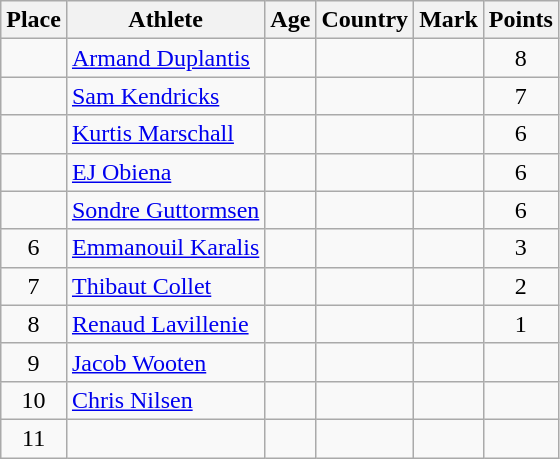<table class="wikitable mw-datatable sortable">
<tr>
<th>Place</th>
<th>Athlete</th>
<th>Age</th>
<th>Country</th>
<th>Mark</th>
<th>Points</th>
</tr>
<tr>
<td align=center></td>
<td><a href='#'>Armand Duplantis</a></td>
<td></td>
<td></td>
<td></td>
<td align=center>8</td>
</tr>
<tr>
<td align=center></td>
<td><a href='#'>Sam Kendricks</a></td>
<td></td>
<td></td>
<td></td>
<td align=center>7</td>
</tr>
<tr>
<td align=center></td>
<td><a href='#'>Kurtis Marschall</a></td>
<td></td>
<td></td>
<td></td>
<td align=center>6</td>
</tr>
<tr>
<td align=center></td>
<td><a href='#'>EJ Obiena</a></td>
<td></td>
<td></td>
<td></td>
<td align=center>6</td>
</tr>
<tr>
<td align=center></td>
<td><a href='#'>Sondre Guttormsen</a></td>
<td></td>
<td></td>
<td></td>
<td align=center>6</td>
</tr>
<tr>
<td align=center>6</td>
<td><a href='#'>Emmanouil Karalis</a></td>
<td></td>
<td></td>
<td></td>
<td align=center>3</td>
</tr>
<tr>
<td align=center>7</td>
<td><a href='#'>Thibaut Collet</a></td>
<td></td>
<td></td>
<td></td>
<td align=center>2</td>
</tr>
<tr>
<td align=center>8</td>
<td><a href='#'>Renaud Lavillenie</a></td>
<td></td>
<td></td>
<td></td>
<td align=center>1</td>
</tr>
<tr>
<td align=center>9</td>
<td><a href='#'>Jacob Wooten</a></td>
<td></td>
<td></td>
<td></td>
<td align=center></td>
</tr>
<tr>
<td align=center>10</td>
<td><a href='#'>Chris Nilsen</a></td>
<td></td>
<td></td>
<td></td>
<td align=center></td>
</tr>
<tr>
<td align=center>11</td>
<td></td>
<td></td>
<td></td>
<td></td>
<td align=center></td>
</tr>
</table>
